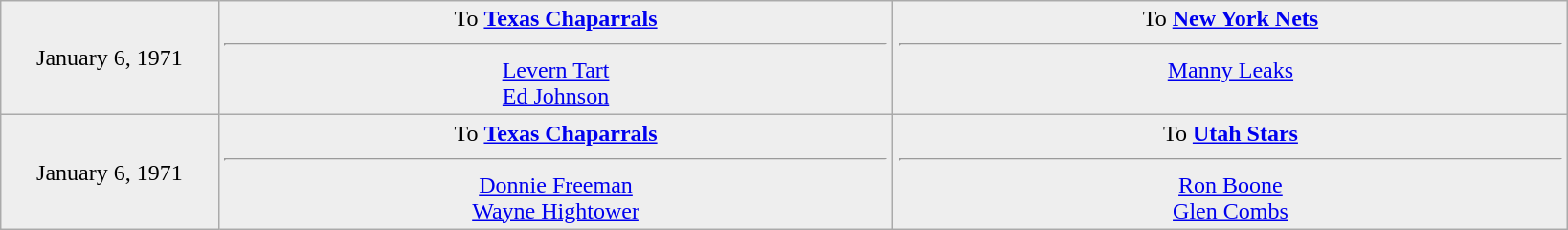<table class="wikitable sortable sortable" style="text-align: center">
<tr style="background:#eee;">
<td style="width:10%">January 6, 1971</td>
<td style="width:31%; vertical-align:top;">To <strong><a href='#'>Texas Chaparrals</a></strong><hr><a href='#'>Levern Tart</a><br><a href='#'>Ed Johnson</a></td>
<td style="width:31%; vertical-align:top;">To <strong><a href='#'>New York Nets</a></strong><hr><a href='#'>Manny Leaks</a></td>
</tr>
<tr style="background:#eee;">
<td style="width:10%">January 6, 1971</td>
<td style="width:31%; vertical-align:top;">To <strong><a href='#'>Texas Chaparrals</a></strong><hr><a href='#'>Donnie Freeman</a><br><a href='#'>Wayne Hightower</a></td>
<td style="width:31%; vertical-align:top;">To <strong><a href='#'>Utah Stars</a></strong><hr><a href='#'>Ron Boone</a><br><a href='#'>Glen Combs</a></td>
</tr>
</table>
